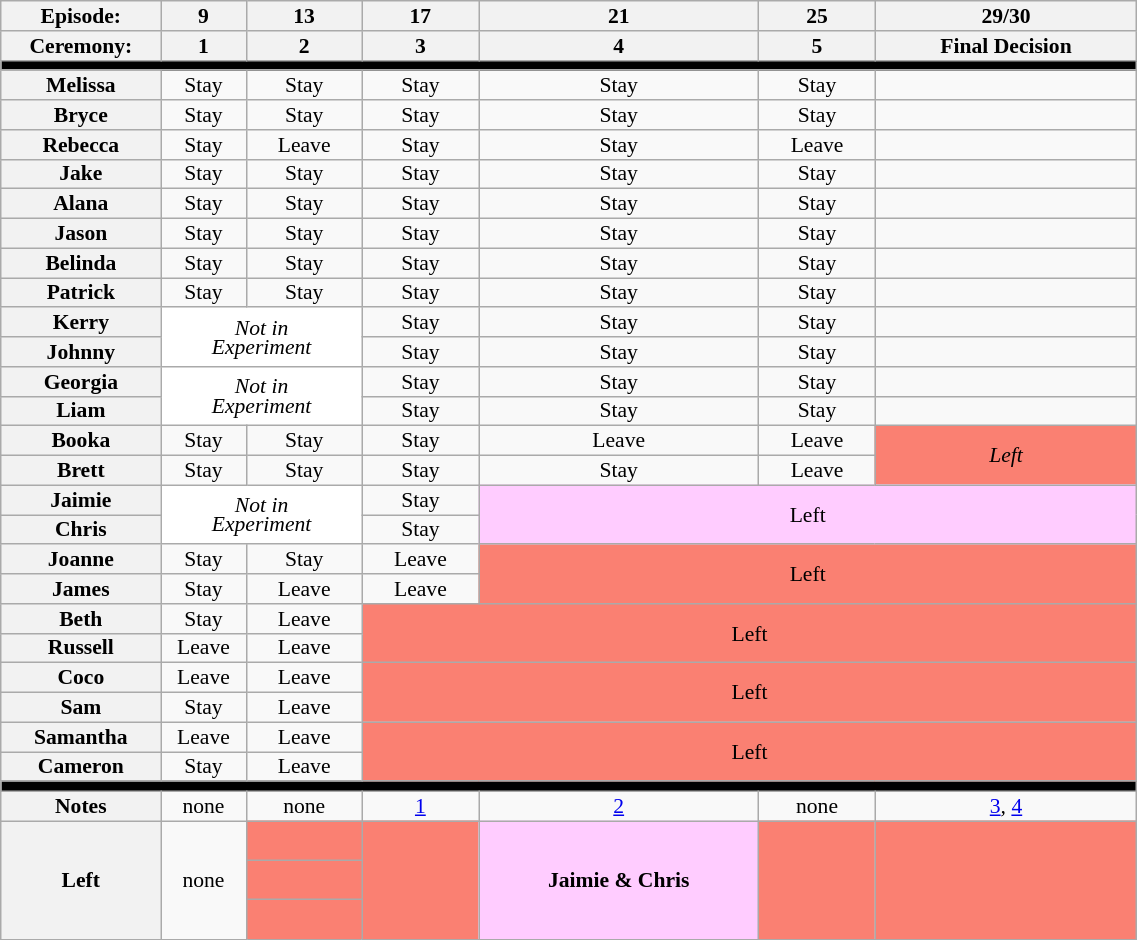<table class="wikitable" style="text-align:center; width:60%; font-size:90%; line-height:13px;">
<tr>
<th width=100>Episode:</th>
<th width=50>9</th>
<th>13</th>
<th>17</th>
<th>21</th>
<th>25</th>
<th>29/30</th>
</tr>
<tr>
<th>Ceremony:</th>
<th>1</th>
<th>2</th>
<th>3</th>
<th>4</th>
<th>5</th>
<th>Final Decision</th>
</tr>
<tr>
<th style="background:#000;" colspan="9"></th>
</tr>
<tr>
<th>Melissa</th>
<td>Stay</td>
<td>Stay</td>
<td>Stay</td>
<td>Stay</td>
<td>Stay</td>
<td></td>
</tr>
<tr>
<th>Bryce</th>
<td>Stay</td>
<td>Stay</td>
<td>Stay</td>
<td>Stay</td>
<td>Stay</td>
<td></td>
</tr>
<tr>
<th>Rebecca</th>
<td>Stay</td>
<td>Leave</td>
<td>Stay</td>
<td>Stay</td>
<td>Leave</td>
<td></td>
</tr>
<tr>
<th>Jake</th>
<td>Stay</td>
<td>Stay</td>
<td>Stay</td>
<td>Stay</td>
<td>Stay</td>
<td></td>
</tr>
<tr>
<th>Alana</th>
<td>Stay</td>
<td>Stay</td>
<td>Stay</td>
<td>Stay</td>
<td>Stay</td>
<td></td>
</tr>
<tr>
<th>Jason</th>
<td>Stay</td>
<td>Stay</td>
<td>Stay</td>
<td>Stay</td>
<td>Stay</td>
<td></td>
</tr>
<tr>
<th>Belinda</th>
<td>Stay</td>
<td>Stay</td>
<td>Stay</td>
<td>Stay</td>
<td>Stay</td>
<td></td>
</tr>
<tr>
<th>Patrick</th>
<td>Stay</td>
<td>Stay</td>
<td>Stay</td>
<td>Stay</td>
<td>Stay</td>
<td></td>
</tr>
<tr>
<th>Kerry</th>
<td rowspan=2 colspan=2 style="background:white; text-align:center;"><em>Not in<br>Experiment</em></td>
<td>Stay</td>
<td>Stay</td>
<td>Stay</td>
<td></td>
</tr>
<tr>
<th>Johnny</th>
<td>Stay</td>
<td>Stay</td>
<td>Stay</td>
<td></td>
</tr>
<tr>
<th>Georgia</th>
<td rowspan=2 colspan=2 style="background:white; text-align:center;"><em>Not in<br>Experiment</em></td>
<td>Stay</td>
<td>Stay</td>
<td>Stay</td>
<td></td>
</tr>
<tr>
<th>Liam</th>
<td>Stay</td>
<td>Stay</td>
<td>Stay</td>
<td></td>
</tr>
<tr>
<th>Booka</th>
<td>Stay</td>
<td>Stay</td>
<td>Stay</td>
<td>Leave</td>
<td>Leave</td>
<td rowspan=2 style="background:salmon; text-align:center;"><em>Left</em></td>
</tr>
<tr>
<th>Brett</th>
<td>Stay</td>
<td>Stay</td>
<td>Stay</td>
<td>Stay</td>
<td>Leave</td>
</tr>
<tr>
<th>Jaimie</th>
<td rowspan=2 colspan=2 style="background:white; text-align:center;"><em>Not in<br>Experiment</td>
<td>Stay</td>
<td rowspan=2 colspan=5 style="background:#fcf; text-align:center;"></em>Left<em></td>
</tr>
<tr>
<th>Chris</th>
<td>Stay</td>
</tr>
<tr>
<th>Joanne</th>
<td>Stay</td>
<td>Stay</td>
<td>Leave</td>
<td rowspan=2 colspan=4 style="background:salmon; text-align:center;"></em>Left<em></td>
</tr>
<tr>
<th>James</th>
<td>Stay</td>
<td>Leave</td>
<td>Leave</td>
</tr>
<tr>
<th>Beth</th>
<td>Stay</td>
<td>Leave</td>
<td rowspan=2 colspan=5 style="background:salmon; text-align:center;"></em>Left<em></td>
</tr>
<tr>
<th>Russell</th>
<td>Leave</td>
<td>Leave</td>
</tr>
<tr>
<th>Coco</th>
<td>Leave</td>
<td>Leave</td>
<td rowspan=2 colspan=5 style="background:salmon; text-align:center;"></em>Left<em></td>
</tr>
<tr>
<th>Sam</th>
<td>Stay</td>
<td>Leave</td>
</tr>
<tr>
<th>Samantha</th>
<td>Leave</td>
<td>Leave</td>
<td rowspan=2 colspan=5 style="background:salmon; text-align:center;"></em>Left<em></td>
</tr>
<tr>
<th>Cameron</th>
<td>Stay</td>
<td>Leave</td>
</tr>
<tr>
<th style="background:#000;" colspan="9"></th>
</tr>
<tr>
<th>Notes</th>
<td></em>none<em></td>
<td></em>none<em></td>
<td></em><a href='#'>1</a><em></td>
<td></em><a href='#'>2</a><em></td>
<td></em>none<em></td>
<td></em><a href='#'>3</a><em>, </em><a href='#'>4</a><em></td>
</tr>
<tr>
<th rowspan=3 style=height:5em;">Left</th>
<td rowspan=3></em>none<em></td>
<td style="background:salmon; text-align:center;"></td>
<td rowspan=3 style="background:salmon; text-align:center;"></td>
<td rowspan=3 style="background:#fcf; text-align:center;"><strong>Jaimie & Chris</strong></td>
<td rowspan=3 style="background:salmon; text-align:center;"></td>
<td rowspan=3 style="background:salmon; text-align:center;"></td>
</tr>
<tr>
<td style="background:salmon; text-align:center;"></td>
</tr>
<tr>
<td style="background:salmon; text-align:center;"></td>
</tr>
</table>
